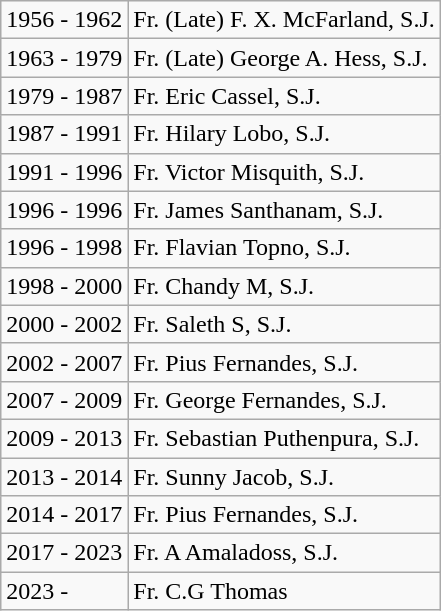<table class="wikitable">
<tr>
<td>1956 - 1962</td>
<td>Fr. (Late) F. X. McFarland, S.J.</td>
</tr>
<tr>
<td>1963 - 1979</td>
<td>Fr. (Late) George A. Hess, S.J.</td>
</tr>
<tr>
<td>1979 - 1987</td>
<td>Fr. Eric Cassel, S.J.</td>
</tr>
<tr>
<td>1987 - 1991</td>
<td>Fr. Hilary Lobo, S.J.</td>
</tr>
<tr>
<td>1991 - 1996</td>
<td>Fr. Victor Misquith, S.J.</td>
</tr>
<tr>
<td>1996 - 1996</td>
<td>Fr. James Santhanam, S.J.</td>
</tr>
<tr>
<td>1996 - 1998</td>
<td>Fr. Flavian Topno, S.J.</td>
</tr>
<tr>
<td>1998 - 2000</td>
<td>Fr. Chandy M, S.J.</td>
</tr>
<tr>
<td>2000 - 2002</td>
<td>Fr. Saleth S, S.J.</td>
</tr>
<tr>
<td>2002 - 2007</td>
<td>Fr. Pius Fernandes, S.J.</td>
</tr>
<tr>
<td>2007 - 2009</td>
<td>Fr. George Fernandes, S.J.</td>
</tr>
<tr>
<td>2009 - 2013</td>
<td>Fr. Sebastian Puthenpura, S.J.</td>
</tr>
<tr>
<td>2013 - 2014</td>
<td>Fr. Sunny Jacob, S.J.</td>
</tr>
<tr>
<td>2014 - 2017</td>
<td>Fr. Pius Fernandes, S.J.</td>
</tr>
<tr>
<td>2017 - 2023</td>
<td>Fr. A Amaladoss, S.J.</td>
</tr>
<tr>
<td>2023 -</td>
<td>Fr. C.G Thomas</td>
</tr>
</table>
